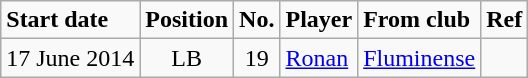<table class="wikitable sortable">
<tr>
<td><strong>Start date</strong></td>
<td><strong>Position</strong></td>
<td><strong>No.</strong></td>
<td><strong>Player</strong></td>
<td><strong>From club</strong></td>
<td><strong>Ref</strong></td>
</tr>
<tr>
<td>17 June 2014</td>
<td style="text-align:center;">LB</td>
<td style="text-align:center;">19</td>
<td style="text-align:left;"> <a href='#'>Ronan</a></td>
<td style="text-align:left;"> <a href='#'>Fluminense</a></td>
<td></td>
</tr>
</table>
